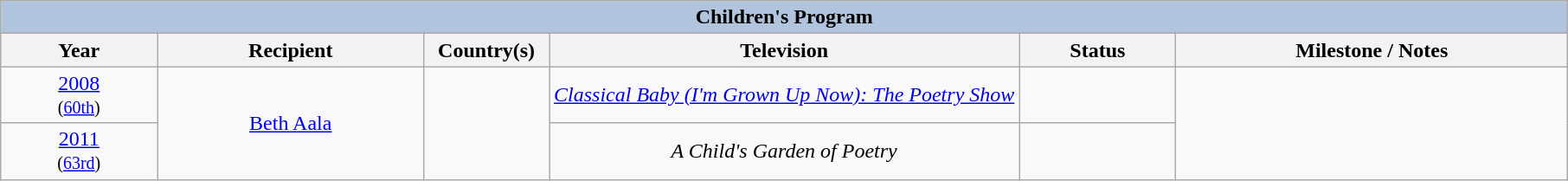<table class="wikitable" style="text-align: center">
<tr>
<th colspan="6" style="background:#B0C4DE;">Children's Program</th>
</tr>
<tr>
<th width="10%">Year</th>
<th width="17%">Recipient</th>
<th width="8%">Country(s)</th>
<th width="30%">Television</th>
<th width="10%">Status</th>
<th width="25%">Milestone / Notes</th>
</tr>
<tr>
<td><a href='#'>2008</a><br><small>(<a href='#'>60th</a>)</small></td>
<td rowspan="2"><a href='#'>Beth Aala</a></td>
<td rowspan="2"></td>
<td><em><a href='#'>Classical Baby (I'm Grown Up Now): The Poetry Show</a></em></td>
<td></td>
<td rowspan="2"></td>
</tr>
<tr>
<td><a href='#'>2011</a><br><small>(<a href='#'>63rd</a>)</small></td>
<td><em>A Child's Garden of Poetry</em></td>
<td></td>
</tr>
</table>
